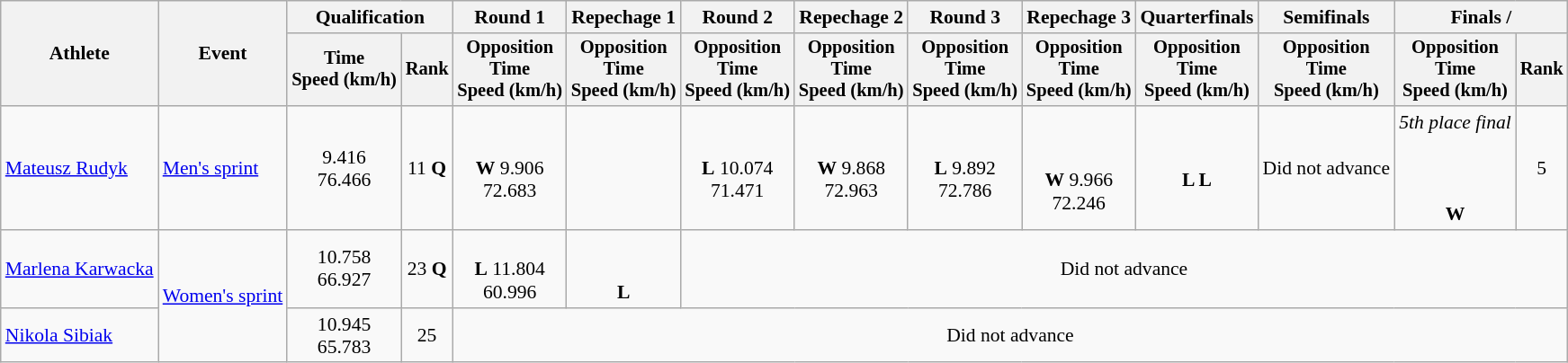<table class=wikitable style=font-size:90%;text-align:center>
<tr>
<th rowspan=2>Athlete</th>
<th rowspan=2>Event</th>
<th colspan=2>Qualification</th>
<th>Round 1</th>
<th>Repechage 1</th>
<th>Round 2</th>
<th>Repechage 2</th>
<th>Round 3</th>
<th>Repechage 3</th>
<th>Quarterfinals</th>
<th>Semifinals</th>
<th colspan=2>Finals / </th>
</tr>
<tr style=font-size:95%>
<th>Time<br>Speed (km/h)</th>
<th>Rank</th>
<th>Opposition<br>Time<br>Speed (km/h)</th>
<th>Opposition<br>Time<br>Speed (km/h)</th>
<th>Opposition<br>Time<br>Speed (km/h)</th>
<th>Opposition<br>Time<br>Speed (km/h)</th>
<th>Opposition<br>Time<br>Speed (km/h)</th>
<th>Opposition<br>Time<br>Speed (km/h)</th>
<th>Opposition<br>Time<br>Speed (km/h)</th>
<th>Opposition<br>Time<br>Speed (km/h)</th>
<th>Opposition<br>Time<br>Speed (km/h)</th>
<th>Rank</th>
</tr>
<tr>
<td align=left><a href='#'>Mateusz Rudyk</a></td>
<td align=left><a href='#'>Men's sprint</a></td>
<td>9.416<br>76.466</td>
<td>11 <strong>Q</strong></td>
<td><br><strong>W</strong> 9.906<br>72.683</td>
<td></td>
<td><br><strong>L</strong> 10.074<br>71.471</td>
<td><br><strong>W</strong> 9.868<br>72.963</td>
<td><br><strong>L</strong> 9.892<br>72.786</td>
<td><br><br><strong>W</strong> 9.966<br>72.246</td>
<td><br><strong>L L</strong></td>
<td>Did not advance</td>
<td><em>5th place final</em><br><br><br><br><strong>W</strong></td>
<td>5</td>
</tr>
<tr>
<td align=left><a href='#'>Marlena Karwacka</a></td>
<td align=left rowspan=2><a href='#'>Women's sprint</a></td>
<td>10.758<br>66.927</td>
<td>23 <strong>Q</strong></td>
<td><br><strong>L</strong> 11.804<br>60.996</td>
<td><br><br><strong>L</strong></td>
<td colspan=8>Did not advance</td>
</tr>
<tr>
<td align=left><a href='#'>Nikola Sibiak</a></td>
<td>10.945<br>65.783</td>
<td>25</td>
<td colspan=10>Did not advance</td>
</tr>
</table>
